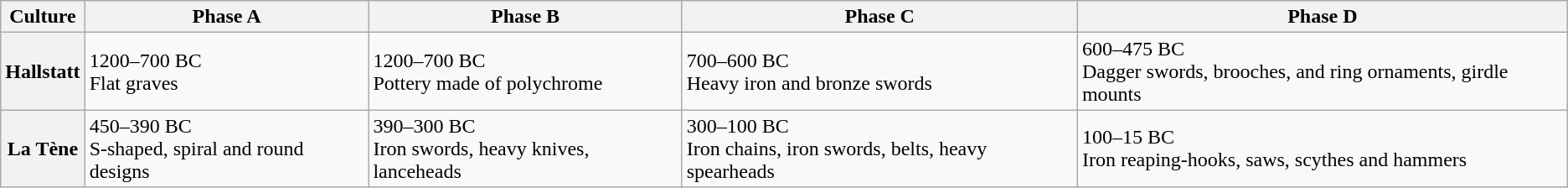<table class="wikitable">
<tr>
<th>Culture</th>
<th>Phase A</th>
<th>Phase B</th>
<th>Phase C</th>
<th>Phase D</th>
</tr>
<tr>
<th>Hallstatt</th>
<td>1200–700 BC<br>Flat graves</td>
<td>1200–700 BC<br>Pottery made of polychrome</td>
<td>700–600 BC<br>Heavy iron and bronze swords</td>
<td>600–475 BC<br>Dagger swords, brooches, and ring ornaments, girdle mounts</td>
</tr>
<tr>
<th>La Tène</th>
<td>450–390 BC<br>S-shaped, spiral and round designs</td>
<td>390–300 BC<br>Iron swords, heavy knives, lanceheads</td>
<td>300–100 BC<br>Iron chains, iron swords, belts, heavy spearheads</td>
<td>100–15 BC<br>Iron reaping-hooks, saws, scythes and hammers</td>
</tr>
</table>
